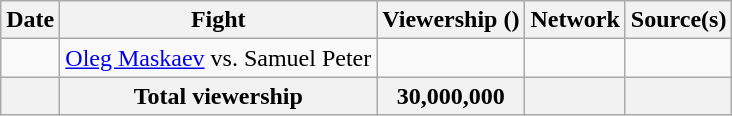<table class="wikitable sortable">
<tr>
<th>Date</th>
<th>Fight</th>
<th>Viewership ()</th>
<th>Network</th>
<th>Source(s)</th>
</tr>
<tr>
<td></td>
<td><a href='#'>Oleg Maskaev</a> vs. Samuel Peter</td>
<td></td>
<td></td>
<td></td>
</tr>
<tr>
<th></th>
<th>Total viewership</th>
<th>30,000,000</th>
<th></th>
<th></th>
</tr>
</table>
